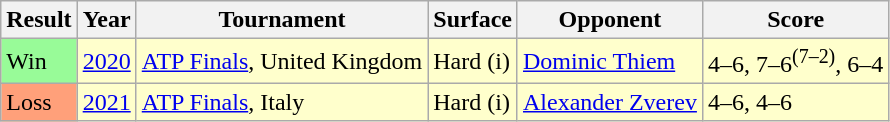<table class="sortable wikitable">
<tr>
<th>Result</th>
<th>Year</th>
<th>Tournament</th>
<th>Surface</th>
<th>Opponent</th>
<th class="unsortable">Score</th>
</tr>
<tr style="background:#ffc;">
<td bgcolor=98FB98>Win</td>
<td><a href='#'>2020</a></td>
<td><a href='#'>ATP Finals</a>, United Kingdom</td>
<td>Hard (i)</td>
<td> <a href='#'>Dominic Thiem</a></td>
<td>4–6, 7–6<sup>(7–2)</sup>, 6–4</td>
</tr>
<tr bgcolor=ffffcc>
<td bgcolor=FFA07A>Loss</td>
<td><a href='#'>2021</a></td>
<td><a href='#'>ATP Finals</a>, Italy</td>
<td>Hard (i)</td>
<td> <a href='#'>Alexander Zverev</a></td>
<td>4–6, 4–6</td>
</tr>
</table>
